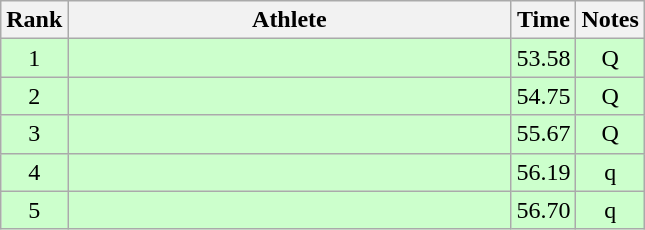<table class="wikitable" style="text-align:center">
<tr>
<th>Rank</th>
<th Style="width:18em">Athlete</th>
<th>Time</th>
<th>Notes</th>
</tr>
<tr style="background:#cfc">
<td>1</td>
<td style="text-align:left"></td>
<td>53.58</td>
<td>Q</td>
</tr>
<tr style="background:#cfc">
<td>2</td>
<td style="text-align:left"></td>
<td>54.75</td>
<td>Q</td>
</tr>
<tr style="background:#cfc">
<td>3</td>
<td style="text-align:left"></td>
<td>55.67</td>
<td>Q</td>
</tr>
<tr style="background:#cfc">
<td>4</td>
<td style="text-align:left"></td>
<td>56.19</td>
<td>q</td>
</tr>
<tr style="background:#cfc">
<td>5</td>
<td style="text-align:left"></td>
<td>56.70</td>
<td>q</td>
</tr>
</table>
